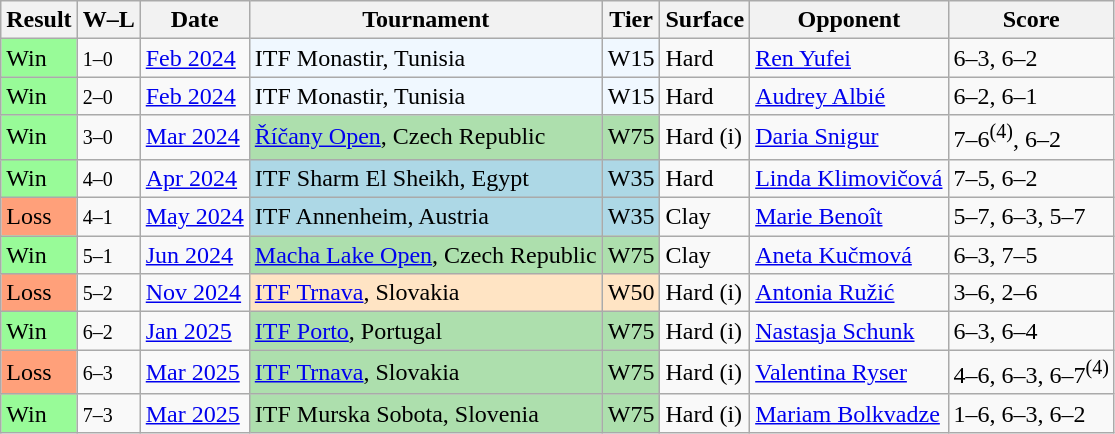<table class="sortable wikitable">
<tr>
<th>Result</th>
<th class="unsortable">W–L</th>
<th>Date</th>
<th>Tournament</th>
<th>Tier</th>
<th>Surface</th>
<th>Opponent</th>
<th class="unsortable">Score</th>
</tr>
<tr>
<td style="background:#98fb98;">Win</td>
<td><small>1–0</small></td>
<td><a href='#'>Feb 2024</a></td>
<td style="background:#f0f8ff;">ITF Monastir, Tunisia</td>
<td style="background:#f0f8ff;">W15</td>
<td>Hard</td>
<td> <a href='#'>Ren Yufei</a></td>
<td>6–3, 6–2</td>
</tr>
<tr>
<td style="background:#98fb98;">Win</td>
<td><small>2–0</small></td>
<td><a href='#'>Feb 2024</a></td>
<td style="background:#f0f8ff;">ITF Monastir, Tunisia</td>
<td style="background:#f0f8ff;">W15</td>
<td>Hard</td>
<td> <a href='#'>Audrey Albié</a></td>
<td>6–2, 6–1</td>
</tr>
<tr>
<td style="background:#98fb98;">Win</td>
<td><small>3–0</small></td>
<td><a href='#'>Mar 2024</a></td>
<td style="background:#addfad;"><a href='#'>Říčany Open</a>, Czech Republic</td>
<td style="background:#addfad;">W75</td>
<td>Hard (i)</td>
<td> <a href='#'>Daria Snigur</a></td>
<td>7–6<sup>(4)</sup>, 6–2</td>
</tr>
<tr>
<td style="background:#98fb98;">Win</td>
<td><small>4–0</small></td>
<td><a href='#'>Apr 2024</a></td>
<td style="background:lightblue;">ITF Sharm El Sheikh, Egypt</td>
<td style="background:lightblue;">W35</td>
<td>Hard</td>
<td> <a href='#'>Linda Klimovičová</a></td>
<td>7–5, 6–2</td>
</tr>
<tr>
<td style="background:#ffa07a;">Loss</td>
<td><small>4–1</small></td>
<td><a href='#'>May 2024</a></td>
<td style="background:lightblue;">ITF Annenheim, Austria</td>
<td style="background:lightblue;">W35</td>
<td>Clay</td>
<td> <a href='#'>Marie Benoît</a></td>
<td>5–7, 6–3, 5–7</td>
</tr>
<tr>
<td style="background:#98fb98;">Win</td>
<td><small>5–1</small></td>
<td><a href='#'>Jun 2024</a></td>
<td style="background:#addfad;"><a href='#'>Macha Lake Open</a>, Czech Republic</td>
<td style="background:#addfad;">W75</td>
<td>Clay</td>
<td> <a href='#'>Aneta Kučmová</a></td>
<td>6–3, 7–5</td>
</tr>
<tr>
<td style="background:#ffa07a;">Loss</td>
<td><small>5–2</small></td>
<td><a href='#'>Nov 2024</a></td>
<td style="background:#ffe4c4;"><a href='#'>ITF Trnava</a>, Slovakia</td>
<td style="background:#ffe4c4;">W50</td>
<td>Hard (i)</td>
<td> <a href='#'>Antonia Ružić</a></td>
<td>3–6, 2–6</td>
</tr>
<tr>
<td style="background:#98fb98;">Win</td>
<td><small>6–2</small></td>
<td><a href='#'>Jan 2025</a></td>
<td style="background:#addfad;"><a href='#'>ITF Porto</a>, Portugal</td>
<td style="background:#addfad;">W75</td>
<td>Hard (i)</td>
<td> <a href='#'>Nastasja Schunk</a></td>
<td>6–3, 6–4</td>
</tr>
<tr>
<td style="background:#ffa07a;">Loss</td>
<td><small>6–3</small></td>
<td><a href='#'>Mar 2025</a></td>
<td style="background:#addfad;"><a href='#'>ITF Trnava</a>, Slovakia</td>
<td style="background:#addfad;">W75</td>
<td>Hard (i)</td>
<td> <a href='#'>Valentina Ryser</a></td>
<td>4–6, 6–3, 6–7<sup>(4)</sup></td>
</tr>
<tr>
<td style="background:#98fb98;">Win</td>
<td><small>7–3</small></td>
<td><a href='#'>Mar 2025</a></td>
<td style="background:#addfad;">ITF Murska Sobota, Slovenia</td>
<td style="background:#addfad;">W75</td>
<td>Hard (i)</td>
<td> <a href='#'>Mariam Bolkvadze</a></td>
<td>1–6, 6–3, 6–2</td>
</tr>
</table>
